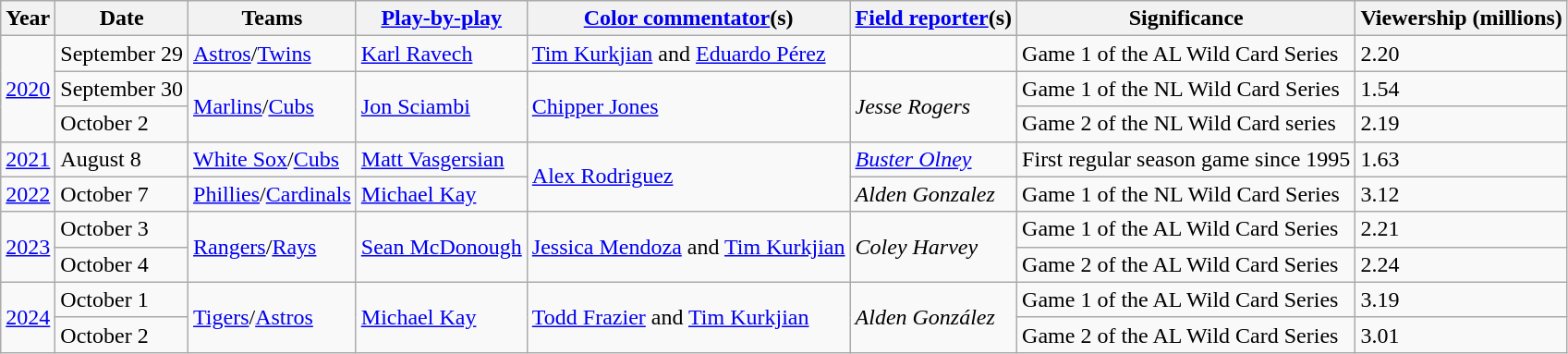<table class="wikitable sortable">
<tr>
<th>Year</th>
<th>Date</th>
<th>Teams</th>
<th><a href='#'>Play-by-play</a></th>
<th><a href='#'>Color commentator</a>(s)</th>
<th><a href='#'>Field reporter</a>(s)</th>
<th>Significance</th>
<th>Viewership (millions)</th>
</tr>
<tr>
<td rowspan=3><a href='#'>2020</a></td>
<td>September 29</td>
<td><a href='#'>Astros</a>/<a href='#'>Twins</a></td>
<td><a href='#'>Karl Ravech</a></td>
<td><a href='#'>Tim Kurkjian</a> and <a href='#'>Eduardo Pérez</a></td>
<td></td>
<td>Game 1 of the AL Wild Card Series</td>
<td>2.20</td>
</tr>
<tr>
<td>September 30</td>
<td rowspan=2><a href='#'>Marlins</a>/<a href='#'>Cubs</a></td>
<td rowspan=2><a href='#'>Jon Sciambi</a></td>
<td rowspan=2><a href='#'>Chipper Jones</a></td>
<td rowspan=2><em>Jesse Rogers</em></td>
<td>Game 1 of the NL Wild Card Series</td>
<td>1.54</td>
</tr>
<tr>
<td>October 2</td>
<td>Game 2 of the NL Wild Card series</td>
<td>2.19</td>
</tr>
<tr>
<td><a href='#'>2021</a></td>
<td>August 8</td>
<td><a href='#'>White Sox</a>/<a href='#'>Cubs</a></td>
<td><a href='#'>Matt Vasgersian</a></td>
<td rowspan=2><a href='#'>Alex Rodriguez</a></td>
<td><em><a href='#'>Buster Olney</a></em></td>
<td>First regular season game since 1995</td>
<td>1.63</td>
</tr>
<tr>
<td><a href='#'>2022</a></td>
<td>October 7</td>
<td><a href='#'>Phillies</a>/<a href='#'>Cardinals</a></td>
<td><a href='#'>Michael Kay</a></td>
<td><em>Alden Gonzalez</em></td>
<td>Game 1 of the NL Wild Card Series</td>
<td>3.12</td>
</tr>
<tr>
<td rowspan=2><a href='#'>2023</a></td>
<td>October 3</td>
<td rowspan=2><a href='#'>Rangers</a>/<a href='#'>Rays</a></td>
<td rowspan=2><a href='#'>Sean McDonough</a></td>
<td rowspan=2><a href='#'>Jessica Mendoza</a> and <a href='#'>Tim Kurkjian</a></td>
<td rowspan=2><em>Coley Harvey</em></td>
<td>Game 1 of the AL Wild Card Series</td>
<td>2.21</td>
</tr>
<tr>
<td>October 4</td>
<td>Game 2 of the AL Wild Card Series</td>
<td>2.24</td>
</tr>
<tr>
<td rowspan=2><a href='#'>2024</a></td>
<td>October 1</td>
<td rowspan=2><a href='#'>Tigers</a>/<a href='#'>Astros</a></td>
<td rowspan=2><a href='#'>Michael Kay</a></td>
<td rowspan=2><a href='#'>Todd Frazier</a> and <a href='#'>Tim Kurkjian</a></td>
<td rowspan=2><em>Alden González</em></td>
<td>Game 1 of the AL Wild Card Series</td>
<td>3.19</td>
</tr>
<tr>
<td>October 2</td>
<td>Game 2 of the AL Wild Card Series</td>
<td>3.01</td>
</tr>
</table>
